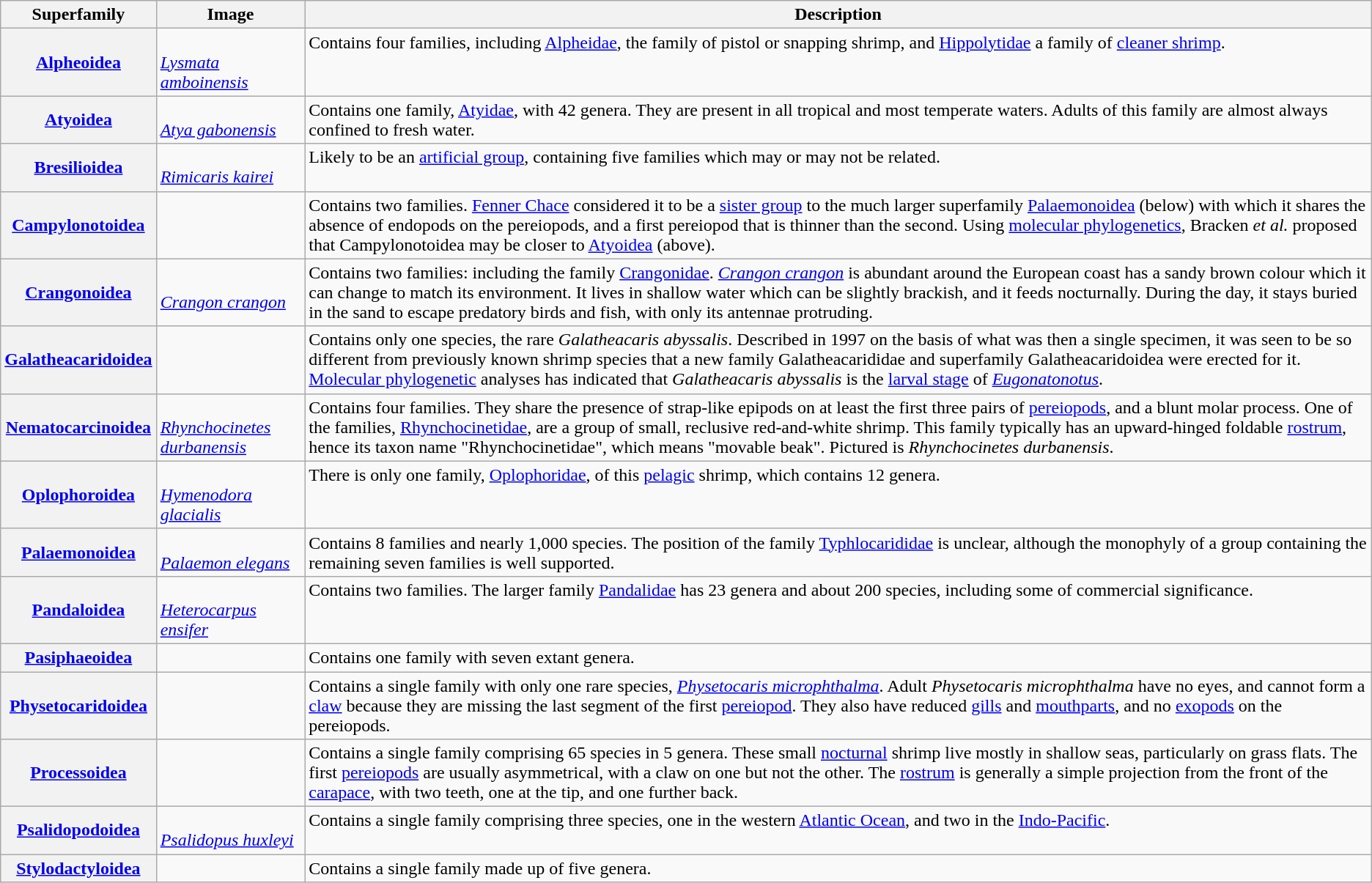<table class="wikitable">
<tr>
<th>Superfamily</th>
<th>Image</th>
<th>Description</th>
</tr>
<tr>
<th><a href='#'>Alpheoidea</a></th>
<td><br><em><a href='#'>Lysmata amboinensis</a></em></td>
<td valign=top>Contains four families, including <a href='#'>Alpheidae</a>, the family of pistol or snapping shrimp, and <a href='#'>Hippolytidae</a> a family of <a href='#'>cleaner shrimp</a>.</td>
</tr>
<tr>
<th><a href='#'>Atyoidea</a></th>
<td><br><em><a href='#'>Atya gabonensis</a></em></td>
<td valign=top>Contains one family, <a href='#'>Atyidae</a>, with 42 genera. They are present in all tropical and most temperate waters. Adults of this family are almost always confined to fresh water.</td>
</tr>
<tr>
<th><a href='#'>Bresilioidea</a></th>
<td><br><em><a href='#'>Rimicaris kairei</a></em></td>
<td valign=top>Likely to be an <a href='#'>artificial group</a>, containing five families which may or may not be related.</td>
</tr>
<tr>
<th><a href='#'>Campylonotoidea</a></th>
<td></td>
<td valign=top>Contains two families. <a href='#'>Fenner Chace</a> considered it to be a <a href='#'>sister group</a> to the much larger superfamily <a href='#'>Palaemonoidea</a> (below) with which it shares the absence of endopods on the pereiopods, and a first pereiopod that is thinner than the second. Using <a href='#'>molecular phylogenetics</a>, Bracken <em>et al.</em> proposed that Campylonotoidea may be closer to <a href='#'>Atyoidea</a> (above).</td>
</tr>
<tr>
<th><a href='#'>Crangonoidea</a></th>
<td><br><em><a href='#'>Crangon crangon</a></em></td>
<td valign=top>Contains two families: including the family <a href='#'>Crangonidae</a>. <em><a href='#'>Crangon crangon</a></em> is abundant around the European coast has a sandy brown colour which it can change to match its environment. It lives in shallow water which can be slightly brackish, and it feeds nocturnally. During the day, it stays buried in the sand to escape predatory birds and fish, with only its antennae protruding.</td>
</tr>
<tr>
<th><a href='#'>Galatheacaridoidea</a></th>
<td></td>
<td valign=top>Contains only one species, the rare <em>Galatheacaris abyssalis</em>. Described in 1997 on the basis of what was then a single specimen, it was seen to be so different from previously known shrimp species that a new family Galatheacarididae and superfamily Galatheacaridoidea were erected for it. <a href='#'>Molecular phylogenetic</a> analyses has indicated that <em>Galatheacaris abyssalis</em> is the <a href='#'>larval stage</a> of <em><a href='#'>Eugonatonotus</a></em>.</td>
</tr>
<tr>
<th><a href='#'>Nematocarcinoidea</a></th>
<td><br><em><a href='#'>Rhynchocinetes durbanensis</a></em></td>
<td valign=top>Contains four families. They share the presence of strap-like epipods on at least the first three pairs of <a href='#'>pereiopods</a>, and a blunt molar process. One of the families, <a href='#'>Rhynchocinetidae</a>, are a group of small, reclusive red-and-white shrimp. This family typically has an upward-hinged foldable <a href='#'>rostrum</a>, hence its taxon name "Rhynchocinetidae", which means "movable beak". Pictured is <em>Rhynchocinetes durbanensis</em>.</td>
</tr>
<tr>
<th><a href='#'>Oplophoroidea</a></th>
<td><br><em><a href='#'>Hymenodora glacialis</a></em></td>
<td valign=top>There is only one family, <a href='#'>Oplophoridae</a>, of this <a href='#'>pelagic</a> shrimp, which contains 12 genera.</td>
</tr>
<tr>
<th><a href='#'>Palaemonoidea</a></th>
<td><br><em><a href='#'>Palaemon elegans</a></em></td>
<td valign=top>Contains 8 families and nearly 1,000 species. The position of the family <a href='#'>Typhlocarididae</a> is unclear, although the monophyly of a group containing the remaining seven families is well supported.</td>
</tr>
<tr>
<th><a href='#'>Pandaloidea</a></th>
<td><br><em><a href='#'>Heterocarpus ensifer</a></em></td>
<td valign=top>Contains two families. The larger family <a href='#'>Pandalidae</a> has 23 genera and about 200 species, including some of commercial significance.</td>
</tr>
<tr>
<th><a href='#'>Pasiphaeoidea</a></th>
<td></td>
<td valign=top>Contains one family with seven extant genera.</td>
</tr>
<tr>
<th><a href='#'>Physetocaridoidea</a></th>
<td></td>
<td valign=top>Contains a single family with only one rare species, <em><a href='#'>Physetocaris microphthalma</a></em>. Adult <em>Physetocaris microphthalma</em> have no eyes, and cannot form a <a href='#'>claw</a> because they are missing the last segment of the first <a href='#'>pereiopod</a>. They also have reduced <a href='#'>gills</a> and <a href='#'>mouthparts</a>, and no <a href='#'>exopods</a> on the pereiopods.</td>
</tr>
<tr>
<th><a href='#'>Processoidea</a></th>
<td></td>
<td valign=top>Contains a single family comprising 65 species in 5 genera. These small <a href='#'>nocturnal</a> shrimp live mostly in shallow seas, particularly on grass flats. The first <a href='#'>pereiopods</a> are usually asymmetrical, with a claw on one but not the other. The <a href='#'>rostrum</a> is generally a simple projection from the front of the <a href='#'>carapace</a>, with two teeth, one at the tip, and one further back.</td>
</tr>
<tr>
<th><a href='#'>Psalidopodoidea</a></th>
<td><br><em><a href='#'>Psalidopus huxleyi</a></em></td>
<td valign=top>Contains a single family comprising three species, one in the western <a href='#'>Atlantic Ocean</a>, and two in the <a href='#'>Indo-Pacific</a>.</td>
</tr>
<tr>
<th><a href='#'>Stylodactyloidea</a></th>
<td></td>
<td valign=top>Contains a single family made up of five genera.</td>
</tr>
</table>
